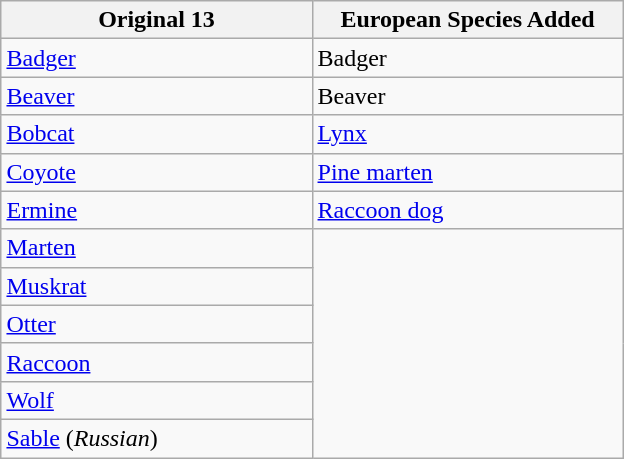<table class="wikitable" style="margin: 1em auto 1em auto">
<tr>
<th width="200">Original 13</th>
<th width="200">European Species Added</th>
</tr>
<tr>
<td><a href='#'>Badger</a></td>
<td>Badger</td>
</tr>
<tr>
<td><a href='#'>Beaver</a></td>
<td>Beaver</td>
</tr>
<tr>
<td><a href='#'>Bobcat</a></td>
<td><a href='#'>Lynx</a></td>
</tr>
<tr>
<td><a href='#'>Coyote</a></td>
<td><a href='#'>Pine marten</a></td>
</tr>
<tr>
<td><a href='#'>Ermine</a></td>
<td><a href='#'>Raccoon dog</a></td>
</tr>
<tr>
<td><a href='#'>Marten</a></td>
</tr>
<tr>
<td><a href='#'>Muskrat</a></td>
</tr>
<tr>
<td><a href='#'>Otter</a></td>
</tr>
<tr>
<td><a href='#'>Raccoon</a></td>
</tr>
<tr>
<td><a href='#'>Wolf</a></td>
</tr>
<tr>
<td><a href='#'>Sable</a> (<em>Russian</em>)</td>
</tr>
</table>
